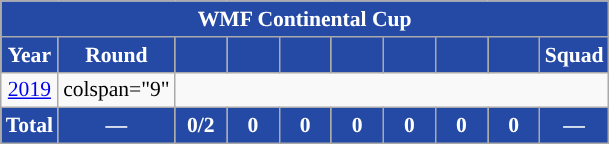<table class="wikitable" style="text-align: center;font-size:90%;">
<tr>
<th colspan="10" style="background:#244AA5; color:white; ">WMF Continental Cup</th>
</tr>
<tr>
<th style="background:#244AA5; color:white; ">Year</th>
<th style="background:#244AA5; color:white; ">Round</th>
<th width="28" style="background:#244AA5; color:white; "></th>
<th width="28" style="background:#244AA5; color:white; "></th>
<th width="28" style="background:#244AA5; color:white; "></th>
<th width="28" style="background:#244AA5; color:white; "></th>
<th width="28" style="background:#244AA5; color:white; "></th>
<th width="28" style="background:#244AA5; color:white; "></th>
<th width="28" style="background:#244AA5; color:white; "></th>
<th style="background:#244AA5; color:white; ">Squad</th>
</tr>
<tr>
<td> <a href='#'>2019</a></td>
<td>colspan="9" </td>
</tr>
<tr>
<th style="background:#244AA5; color:white; ">Total</th>
<th style="background:#244AA5; color:white; ">—</th>
<th style="background:#244AA5; color:white; ">0/2</th>
<th style="background:#244AA5; color:white; ">0</th>
<th style="background:#244AA5; color:white; ">0</th>
<th style="background:#244AA5; color:white; ">0</th>
<th style="background:#244AA5; color:white; ">0</th>
<th style="background:#244AA5; color:white; ">0</th>
<th style="background:#244AA5; color:white; ">0</th>
<th style="background:#244AA5; color:white; ">—</th>
</tr>
</table>
